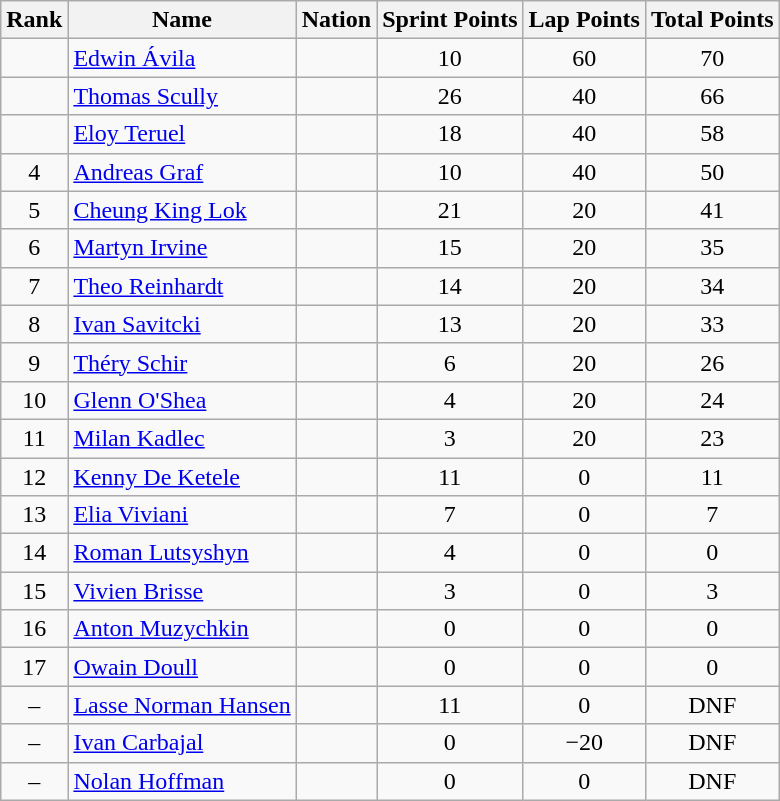<table class="wikitable sortable" style="text-align:center">
<tr>
<th>Rank</th>
<th>Name</th>
<th>Nation</th>
<th>Sprint Points</th>
<th>Lap Points</th>
<th>Total Points</th>
</tr>
<tr>
<td></td>
<td align=left><a href='#'>Edwin Ávila</a></td>
<td align=left></td>
<td>10</td>
<td>60</td>
<td>70</td>
</tr>
<tr>
<td></td>
<td align=left><a href='#'>Thomas Scully</a></td>
<td align=left></td>
<td>26</td>
<td>40</td>
<td>66</td>
</tr>
<tr>
<td></td>
<td align=left><a href='#'>Eloy Teruel</a></td>
<td align=left></td>
<td>18</td>
<td>40</td>
<td>58</td>
</tr>
<tr>
<td>4</td>
<td align=left><a href='#'>Andreas Graf</a></td>
<td align=left></td>
<td>10</td>
<td>40</td>
<td>50</td>
</tr>
<tr>
<td>5</td>
<td align=left><a href='#'>Cheung King Lok</a></td>
<td align=left></td>
<td>21</td>
<td>20</td>
<td>41</td>
</tr>
<tr>
<td>6</td>
<td align=left><a href='#'>Martyn Irvine</a></td>
<td align=left></td>
<td>15</td>
<td>20</td>
<td>35</td>
</tr>
<tr>
<td>7</td>
<td align=left><a href='#'>Theo Reinhardt</a></td>
<td align=left></td>
<td>14</td>
<td>20</td>
<td>34</td>
</tr>
<tr>
<td>8</td>
<td align=left><a href='#'>Ivan Savitcki</a></td>
<td align=left></td>
<td>13</td>
<td>20</td>
<td>33</td>
</tr>
<tr>
<td>9</td>
<td align=left><a href='#'>Théry Schir</a></td>
<td align=left></td>
<td>6</td>
<td>20</td>
<td>26</td>
</tr>
<tr>
<td>10</td>
<td align=left><a href='#'>Glenn O'Shea</a></td>
<td align=left></td>
<td>4</td>
<td>20</td>
<td>24</td>
</tr>
<tr>
<td>11</td>
<td align=left><a href='#'>Milan Kadlec</a></td>
<td align=left></td>
<td>3</td>
<td>20</td>
<td>23</td>
</tr>
<tr>
<td>12</td>
<td align=left><a href='#'>Kenny De Ketele</a></td>
<td align=left></td>
<td>11</td>
<td>0</td>
<td>11</td>
</tr>
<tr>
<td>13</td>
<td align=left><a href='#'>Elia Viviani</a></td>
<td align=left></td>
<td>7</td>
<td>0</td>
<td>7</td>
</tr>
<tr>
<td>14</td>
<td align=left><a href='#'>Roman Lutsyshyn</a></td>
<td align=left></td>
<td>4</td>
<td>0</td>
<td>0</td>
</tr>
<tr>
<td>15</td>
<td align=left><a href='#'>Vivien Brisse</a></td>
<td align=left></td>
<td>3</td>
<td>0</td>
<td>3</td>
</tr>
<tr>
<td>16</td>
<td align=left><a href='#'>Anton Muzychkin</a></td>
<td align=left></td>
<td>0</td>
<td>0</td>
<td>0</td>
</tr>
<tr>
<td>17</td>
<td align=left><a href='#'>Owain Doull</a></td>
<td align=left></td>
<td>0</td>
<td>0</td>
<td>0</td>
</tr>
<tr>
<td>–</td>
<td align=left><a href='#'>Lasse Norman Hansen</a></td>
<td align=left></td>
<td>11</td>
<td>0</td>
<td>DNF</td>
</tr>
<tr>
<td>–</td>
<td align=left><a href='#'>Ivan Carbajal</a></td>
<td align=left></td>
<td>0</td>
<td>−20</td>
<td>DNF</td>
</tr>
<tr>
<td>–</td>
<td align=left><a href='#'>Nolan Hoffman</a></td>
<td align=left></td>
<td>0</td>
<td>0</td>
<td>DNF</td>
</tr>
</table>
